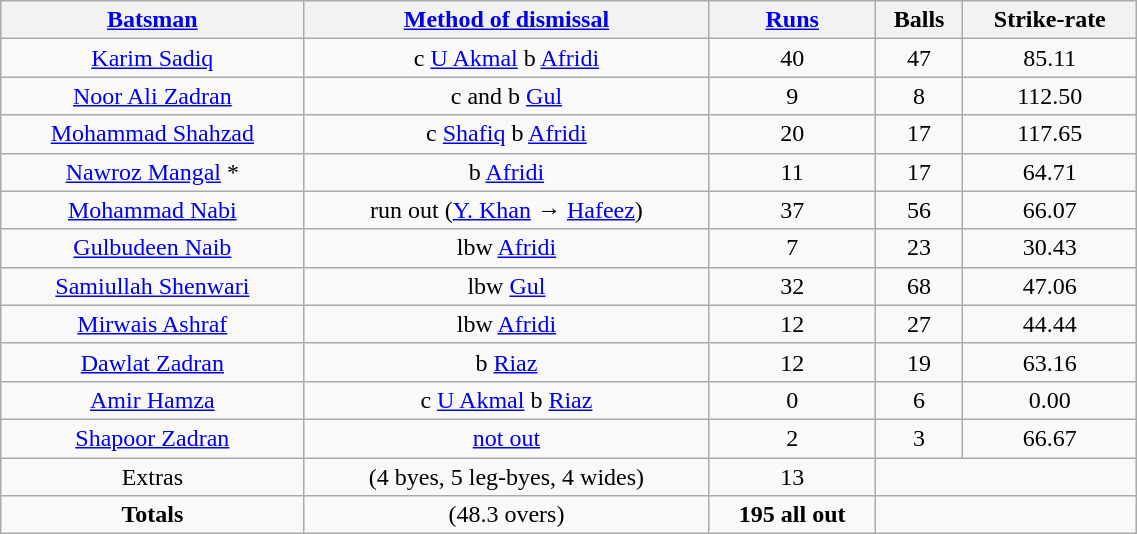<table border="1" cellpadding="1" cellspacing="0" style="border: gray solid 1px; border-collapse: collapse; text-align: center; width: 60%;" class=wikitable>
<tr>
<th><a href='#'>Batsman</a></th>
<th><a href='#'>Method of dismissal</a></th>
<th><a href='#'>Runs</a></th>
<th>Balls</th>
<th>Strike-rate</th>
</tr>
<tr>
<td><a href='#'>Karim Sadiq</a></td>
<td>c <a href='#'>U Akmal</a> b <a href='#'>Afridi</a></td>
<td>40</td>
<td>47</td>
<td>85.11</td>
</tr>
<tr>
<td><a href='#'>Noor Ali Zadran</a></td>
<td>c and b <a href='#'>Gul</a></td>
<td>9</td>
<td>8</td>
<td>112.50</td>
</tr>
<tr>
<td><a href='#'>Mohammad Shahzad</a> </td>
<td>c <a href='#'>Shafiq</a> b <a href='#'>Afridi</a></td>
<td>20</td>
<td>17</td>
<td>117.65</td>
</tr>
<tr>
<td><a href='#'>Nawroz Mangal</a> *</td>
<td>b <a href='#'>Afridi</a></td>
<td>11</td>
<td>17</td>
<td>64.71</td>
</tr>
<tr>
<td><a href='#'>Mohammad Nabi</a></td>
<td>run out (<a href='#'>Y. Khan</a> → <a href='#'>Hafeez</a>)</td>
<td>37</td>
<td>56</td>
<td>66.07</td>
</tr>
<tr>
<td><a href='#'>Gulbudeen Naib</a></td>
<td>lbw <a href='#'>Afridi</a></td>
<td>7</td>
<td>23</td>
<td>30.43</td>
</tr>
<tr>
<td><a href='#'>Samiullah Shenwari</a></td>
<td>lbw <a href='#'>Gul</a></td>
<td>32</td>
<td>68</td>
<td>47.06</td>
</tr>
<tr>
<td><a href='#'>Mirwais Ashraf</a></td>
<td>lbw <a href='#'>Afridi</a></td>
<td>12</td>
<td>27</td>
<td>44.44</td>
</tr>
<tr>
<td><a href='#'>Dawlat Zadran</a></td>
<td>b <a href='#'>Riaz</a></td>
<td>12</td>
<td>19</td>
<td>63.16</td>
</tr>
<tr>
<td><a href='#'>Amir Hamza</a></td>
<td>c <a href='#'>U Akmal</a> b <a href='#'>Riaz</a></td>
<td>0</td>
<td>6</td>
<td>0.00</td>
</tr>
<tr>
<td><a href='#'>Shapoor Zadran</a></td>
<td><a href='#'>not out</a></td>
<td>2</td>
<td>3</td>
<td>66.67</td>
</tr>
<tr>
<td>Extras</td>
<td>(4 byes, 5 leg-byes, 4 wides)</td>
<td>13</td>
<td colspan="2"></td>
</tr>
<tr>
<td><strong>Totals</strong></td>
<td>(48.3 overs)</td>
<td><strong>195 all out</strong></td>
<td colspan="2"></td>
</tr>
</table>
